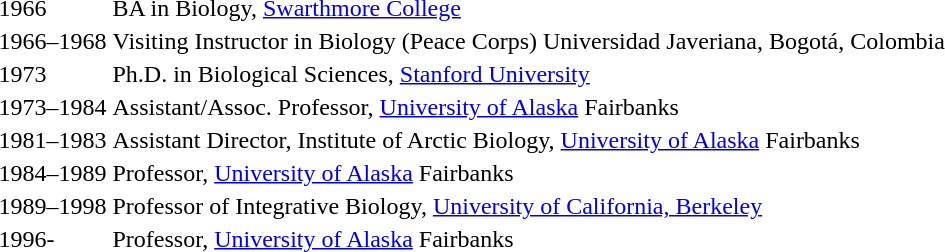<table border=0 style="margin: 0; padding: 0; background-color: transparent">
<tr>
<td>1966</td>
<td>BA in Biology, <a href='#'>Swarthmore College</a></td>
</tr>
<tr>
<td>1966–1968</td>
<td>Visiting Instructor in Biology (Peace Corps) Universidad Javeriana, Bogotá, Colombia</td>
</tr>
<tr>
<td>1973</td>
<td>Ph.D. in Biological Sciences, <a href='#'>Stanford University</a></td>
</tr>
<tr>
<td>1973–1984</td>
<td>Assistant/Assoc. Professor, <a href='#'>University of Alaska</a> Fairbanks</td>
</tr>
<tr>
<td>1981–1983</td>
<td>Assistant Director, Institute of Arctic Biology, <a href='#'>University of Alaska</a> Fairbanks</td>
</tr>
<tr>
<td>1984–1989</td>
<td>Professor, <a href='#'>University of Alaska</a> Fairbanks</td>
</tr>
<tr>
<td>1989–1998</td>
<td>Professor of Integrative Biology, <a href='#'>University of California, Berkeley</a></td>
</tr>
<tr>
<td>1996-</td>
<td>Professor, <a href='#'>University of Alaska</a> Fairbanks</td>
</tr>
</table>
